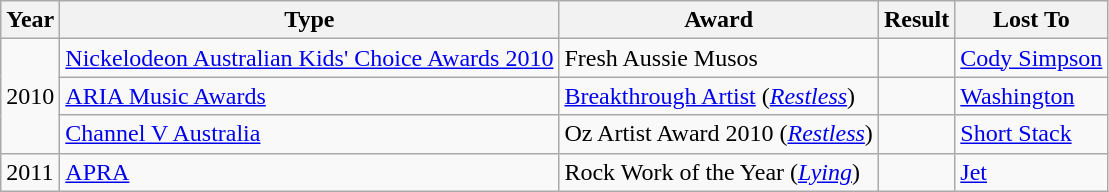<table class="wikitable">
<tr>
<th>Year</th>
<th>Type</th>
<th>Award</th>
<th>Result</th>
<th>Lost To</th>
</tr>
<tr>
<td rowspan="3">2010</td>
<td><a href='#'>Nickelodeon Australian Kids' Choice Awards 2010</a></td>
<td>Fresh Aussie Musos</td>
<td></td>
<td><a href='#'>Cody Simpson</a></td>
</tr>
<tr>
<td><a href='#'>ARIA Music Awards</a></td>
<td><a href='#'>Breakthrough Artist</a> (<em><a href='#'>Restless</a></em>)</td>
<td></td>
<td><a href='#'>Washington</a></td>
</tr>
<tr>
<td><a href='#'>Channel V Australia</a></td>
<td>Oz Artist Award 2010 (<em><a href='#'>Restless</a></em>)</td>
<td></td>
<td><a href='#'>Short Stack</a></td>
</tr>
<tr>
<td>2011</td>
<td><a href='#'>APRA</a></td>
<td>Rock Work of the Year (<em><a href='#'>Lying</a></em>)</td>
<td></td>
<td><a href='#'>Jet</a></td>
</tr>
</table>
